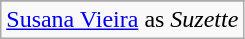<table class="wikitable sortable">
<tr bgcolor="#CCCCCC">
</tr>
<tr>
<td><a href='#'>Susana Vieira</a> as <em>Suzette</em></td>
</tr>
</table>
